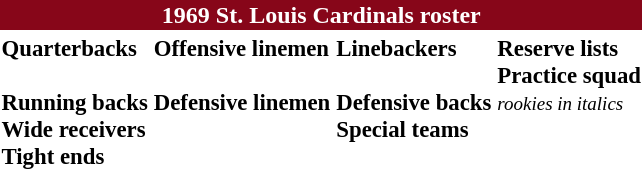<table class="toccolours" style="text-align: left;">
<tr>
<th colspan="9" style="background-color: #870619; color: white; text-align: center;"><strong>1969 St. Louis Cardinals roster</strong></th>
</tr>
<tr>
<td style="font-size: 95%;" valign="top"><strong>Quarterbacks</strong><br>
<br><strong>Running backs</strong>



<br><strong>Wide receivers</strong>



<br><strong>Tight ends</strong>
</td>
<td style="font-size: 95%;" valign="top"><strong>Offensive linemen</strong><br>






<br><strong>Defensive linemen</strong>






</td>
<td style="font-size: 95%;" valign="top"><strong>Linebackers</strong><br>



<br><strong>Defensive backs</strong>





<br><strong>Special teams</strong>

</td>
<td style="font-size: 95%;" valign="top"><strong>Reserve lists</strong><br><strong>Practice squad</strong><br><small><em>rookies in italics</em></small><br></td>
</tr>
<tr>
</tr>
</table>
